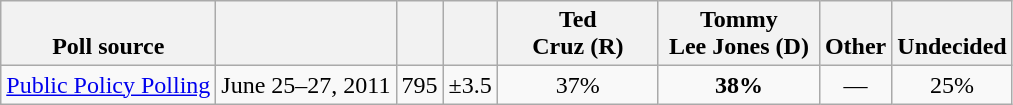<table class="wikitable" style="text-align:center">
<tr valign=bottom>
<th>Poll source</th>
<th></th>
<th></th>
<th></th>
<th style="width:100px;">Ted<br>Cruz (R)</th>
<th style="width:100px;">Tommy<br>Lee Jones (D)</th>
<th>Other</th>
<th>Undecided</th>
</tr>
<tr>
<td align=left><a href='#'>Public Policy Polling</a></td>
<td>June 25–27, 2011</td>
<td>795</td>
<td>±3.5</td>
<td>37%</td>
<td><strong>38%</strong></td>
<td>—</td>
<td>25%</td>
</tr>
</table>
